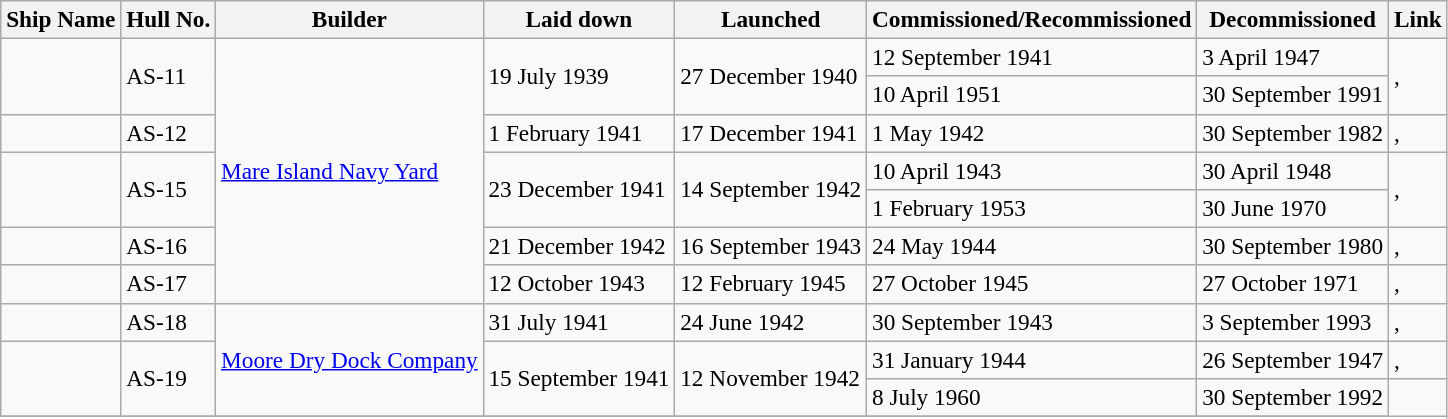<table class="sortable wikitable" style="font-size:97%;">
<tr>
<th>Ship Name</th>
<th>Hull No.</th>
<th>Builder</th>
<th>Laid down</th>
<th>Launched</th>
<th>Commissioned/Recommissioned</th>
<th>Decommissioned</th>
<th>Link</th>
</tr>
<tr>
<td rowspan=2></td>
<td rowspan=2>AS-11</td>
<td rowspan=7><a href='#'>Mare Island Navy Yard</a></td>
<td rowspan=2>19 July 1939</td>
<td rowspan=2>27 December 1940</td>
<td>12 September 1941</td>
<td>3 April 1947</td>
<td rowspan=2>, </td>
</tr>
<tr>
<td>10 April 1951</td>
<td>30 September 1991</td>
</tr>
<tr>
<td></td>
<td>AS-12</td>
<td>1 February 1941</td>
<td>17 December 1941</td>
<td>1 May 1942</td>
<td>30 September 1982</td>
<td>, </td>
</tr>
<tr>
<td rowspan=2></td>
<td rowspan=2>AS-15</td>
<td rowspan=2>23 December 1941</td>
<td rowspan=2>14 September 1942</td>
<td>10 April 1943</td>
<td>30 April 1948</td>
<td rowspan=2>, </td>
</tr>
<tr>
<td>1 February 1953</td>
<td>30 June 1970</td>
</tr>
<tr>
<td></td>
<td>AS-16</td>
<td>21 December 1942</td>
<td>16 September 1943</td>
<td>24 May 1944</td>
<td>30 September 1980</td>
<td>, </td>
</tr>
<tr>
<td></td>
<td>AS-17</td>
<td>12 October 1943</td>
<td>12 February 1945</td>
<td>27 October 1945</td>
<td>27 October 1971</td>
<td>, </td>
</tr>
<tr>
<td></td>
<td>AS-18</td>
<td rowspan=3><a href='#'>Moore Dry Dock Company</a></td>
<td>31 July 1941</td>
<td>24 June 1942</td>
<td>30 September 1943</td>
<td>3 September 1993</td>
<td>, </td>
</tr>
<tr>
<td rowspan=2></td>
<td rowspan=2>AS-19</td>
<td rowspan=2>15 September 1941</td>
<td rowspan=2>12 November 1942</td>
<td>31 January 1944</td>
<td>26 September 1947</td>
<td>, </td>
</tr>
<tr>
<td>8 July 1960</td>
<td>30 September 1992</td>
</tr>
<tr>
</tr>
</table>
